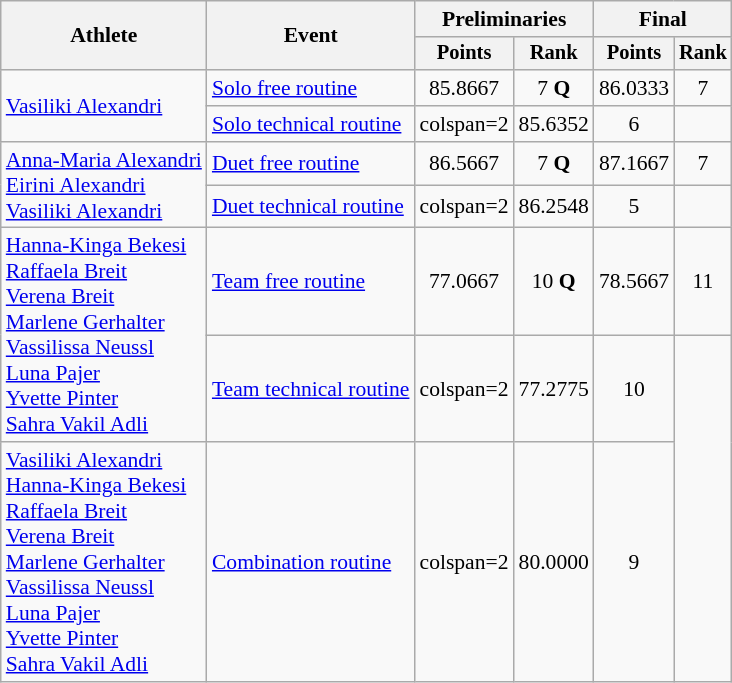<table class=wikitable style="font-size:90%">
<tr>
<th rowspan="2">Athlete</th>
<th rowspan="2">Event</th>
<th colspan="2">Preliminaries</th>
<th colspan="2">Final</th>
</tr>
<tr style="font-size:95%">
<th>Points</th>
<th>Rank</th>
<th>Points</th>
<th>Rank</th>
</tr>
<tr align=center>
<td align=left rowspan=2><a href='#'>Vasiliki Alexandri</a></td>
<td align=left><a href='#'>Solo free routine</a></td>
<td>85.8667</td>
<td>7 <strong>Q</strong></td>
<td>86.0333</td>
<td>7</td>
</tr>
<tr align=center>
<td align=left><a href='#'>Solo technical routine</a></td>
<td>colspan=2</td>
<td>85.6352</td>
<td>6</td>
</tr>
<tr align=center>
<td align=left rowspan=2><a href='#'>Anna-Maria Alexandri</a><br><a href='#'>Eirini Alexandri</a><br><a href='#'>Vasiliki Alexandri</a></td>
<td align=left><a href='#'>Duet free routine</a></td>
<td>86.5667</td>
<td>7 <strong>Q</strong></td>
<td>87.1667</td>
<td>7</td>
</tr>
<tr align=center>
<td align=left><a href='#'>Duet technical routine</a></td>
<td>colspan=2</td>
<td>86.2548</td>
<td>5</td>
</tr>
<tr align=center>
<td align=left rowspan=2><a href='#'>Hanna-Kinga Bekesi</a><br><a href='#'>Raffaela Breit</a><br><a href='#'>Verena Breit</a><br><a href='#'>Marlene Gerhalter</a><br><a href='#'>Vassilissa Neussl</a><br><a href='#'>Luna Pajer</a><br><a href='#'>Yvette Pinter</a><br><a href='#'>Sahra Vakil Adli</a></td>
<td align=left><a href='#'>Team free routine</a></td>
<td>77.0667</td>
<td>10 <strong>Q</strong></td>
<td>78.5667</td>
<td>11</td>
</tr>
<tr align=center>
<td align=left><a href='#'>Team technical routine</a></td>
<td>colspan=2</td>
<td>77.2775</td>
<td>10</td>
</tr>
<tr align=center>
<td align=left><a href='#'>Vasiliki Alexandri</a><br><a href='#'>Hanna-Kinga Bekesi</a><br><a href='#'>Raffaela Breit</a><br><a href='#'>Verena Breit</a><br><a href='#'>Marlene Gerhalter</a><br><a href='#'>Vassilissa Neussl</a><br><a href='#'>Luna Pajer</a><br><a href='#'>Yvette Pinter</a><br><a href='#'>Sahra Vakil Adli</a></td>
<td align=left><a href='#'>Combination routine</a></td>
<td>colspan=2</td>
<td>80.0000</td>
<td>9</td>
</tr>
</table>
